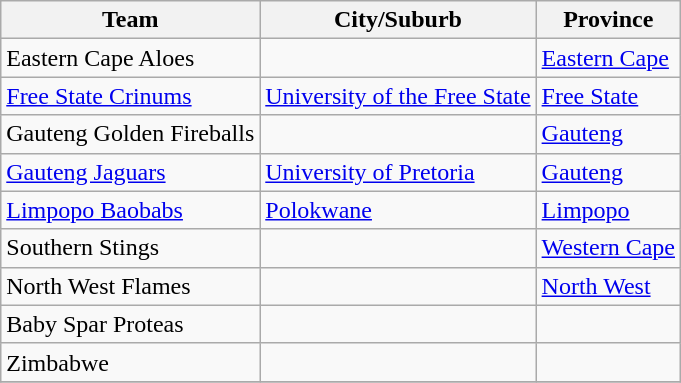<table class="wikitable collapsible">
<tr>
<th>Team</th>
<th>City/Suburb</th>
<th>Province</th>
</tr>
<tr>
<td>Eastern Cape Aloes</td>
<td></td>
<td><a href='#'>Eastern Cape</a></td>
</tr>
<tr>
<td><a href='#'>Free State Crinums</a></td>
<td><a href='#'>University of the Free State</a></td>
<td><a href='#'>Free State</a></td>
</tr>
<tr>
<td>Gauteng Golden Fireballs</td>
<td></td>
<td><a href='#'>Gauteng</a></td>
</tr>
<tr>
<td><a href='#'>Gauteng Jaguars</a></td>
<td><a href='#'>University of Pretoria</a></td>
<td><a href='#'>Gauteng</a></td>
</tr>
<tr>
<td><a href='#'>Limpopo Baobabs</a></td>
<td><a href='#'>Polokwane</a></td>
<td><a href='#'>Limpopo</a></td>
</tr>
<tr>
<td>Southern Stings</td>
<td></td>
<td><a href='#'>Western Cape</a></td>
</tr>
<tr>
<td>North West Flames</td>
<td></td>
<td><a href='#'>North West</a></td>
</tr>
<tr>
<td>Baby Spar Proteas</td>
<td></td>
<td></td>
</tr>
<tr>
<td>Zimbabwe</td>
<td></td>
<td></td>
</tr>
<tr>
</tr>
</table>
